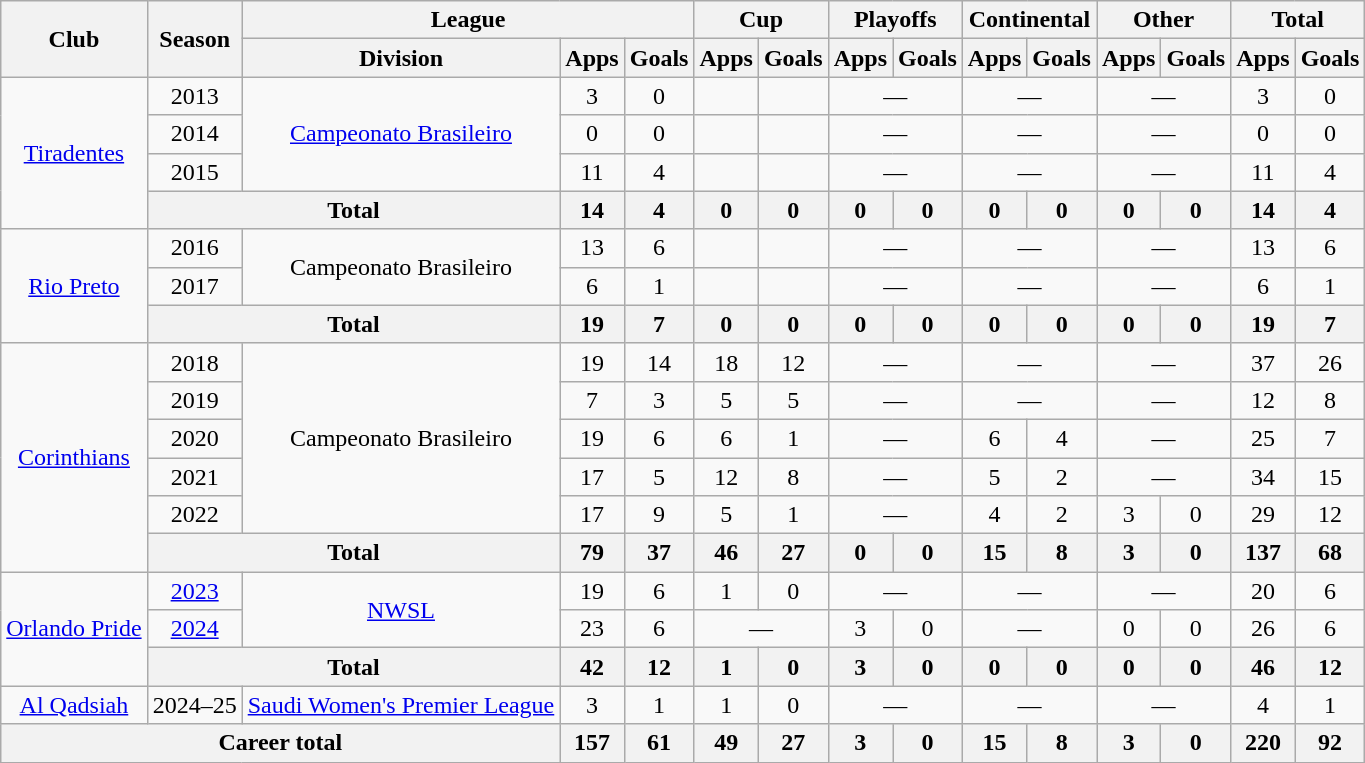<table class="wikitable" style="text-align: center;">
<tr>
<th rowspan="2">Club</th>
<th rowspan="2">Season</th>
<th colspan="3">League</th>
<th colspan="2">Cup</th>
<th colspan="2">Playoffs</th>
<th colspan="2">Continental</th>
<th colspan="2">Other</th>
<th colspan="2">Total</th>
</tr>
<tr>
<th>Division</th>
<th>Apps</th>
<th>Goals</th>
<th>Apps</th>
<th>Goals</th>
<th>Apps</th>
<th>Goals</th>
<th>Apps</th>
<th>Goals</th>
<th>Apps</th>
<th>Goals</th>
<th>Apps</th>
<th>Goals</th>
</tr>
<tr>
<td rowspan="4"><a href='#'>Tiradentes</a></td>
<td>2013</td>
<td rowspan="3"><a href='#'>Campeonato Brasileiro</a></td>
<td>3</td>
<td>0</td>
<td></td>
<td></td>
<td colspan="2">—</td>
<td colspan="2">—</td>
<td colspan="2">—</td>
<td>3</td>
<td>0</td>
</tr>
<tr>
<td>2014</td>
<td>0</td>
<td>0</td>
<td></td>
<td></td>
<td colspan="2">—</td>
<td colspan="2">—</td>
<td colspan="2">—</td>
<td>0</td>
<td>0</td>
</tr>
<tr>
<td>2015</td>
<td>11</td>
<td>4</td>
<td></td>
<td></td>
<td colspan="2">—</td>
<td colspan="2">—</td>
<td colspan="2">—</td>
<td>11</td>
<td>4</td>
</tr>
<tr>
<th colspan="2">Total</th>
<th>14</th>
<th>4</th>
<th>0</th>
<th>0</th>
<th>0</th>
<th>0</th>
<th>0</th>
<th>0</th>
<th>0</th>
<th>0</th>
<th>14</th>
<th>4</th>
</tr>
<tr>
<td rowspan="3"><a href='#'>Rio Preto</a></td>
<td>2016</td>
<td rowspan="2">Campeonato Brasileiro</td>
<td>13</td>
<td>6</td>
<td></td>
<td></td>
<td colspan="2">—</td>
<td colspan="2">—</td>
<td colspan="2">—</td>
<td>13</td>
<td>6</td>
</tr>
<tr>
<td>2017</td>
<td>6</td>
<td>1</td>
<td></td>
<td></td>
<td colspan="2">—</td>
<td colspan="2">—</td>
<td colspan="2">—</td>
<td>6</td>
<td>1</td>
</tr>
<tr>
<th colspan="2">Total</th>
<th>19</th>
<th>7</th>
<th>0</th>
<th>0</th>
<th>0</th>
<th>0</th>
<th>0</th>
<th>0</th>
<th>0</th>
<th>0</th>
<th>19</th>
<th>7</th>
</tr>
<tr>
<td rowspan="6"><a href='#'>Corinthians</a></td>
<td>2018</td>
<td rowspan="5">Campeonato Brasileiro</td>
<td>19</td>
<td>14</td>
<td>18</td>
<td>12</td>
<td colspan="2">—</td>
<td colspan="2">—</td>
<td colspan="2">—</td>
<td>37</td>
<td>26</td>
</tr>
<tr>
<td>2019</td>
<td>7</td>
<td>3</td>
<td>5</td>
<td>5</td>
<td colspan="2">—</td>
<td colspan="2">—</td>
<td colspan="2">—</td>
<td>12</td>
<td>8</td>
</tr>
<tr>
<td>2020</td>
<td>19</td>
<td>6</td>
<td>6</td>
<td>1</td>
<td colspan="2">—</td>
<td>6</td>
<td>4</td>
<td colspan="2">—</td>
<td>25</td>
<td>7</td>
</tr>
<tr>
<td>2021</td>
<td>17</td>
<td>5</td>
<td>12</td>
<td>8</td>
<td colspan="2">—</td>
<td>5</td>
<td>2</td>
<td colspan="2">—</td>
<td>34</td>
<td>15</td>
</tr>
<tr>
<td>2022</td>
<td>17</td>
<td>9</td>
<td>5</td>
<td>1</td>
<td colspan="2">—</td>
<td>4</td>
<td>2</td>
<td>3</td>
<td>0</td>
<td>29</td>
<td>12</td>
</tr>
<tr>
<th colspan="2">Total</th>
<th>79</th>
<th>37</th>
<th>46</th>
<th>27</th>
<th>0</th>
<th>0</th>
<th>15</th>
<th>8</th>
<th>3</th>
<th>0</th>
<th>137</th>
<th>68</th>
</tr>
<tr>
<td rowspan="3"><a href='#'>Orlando Pride</a></td>
<td><a href='#'>2023</a></td>
<td rowspan="2"><a href='#'>NWSL</a></td>
<td>19</td>
<td>6</td>
<td>1</td>
<td>0</td>
<td colspan="2">—</td>
<td colspan="2">—</td>
<td colspan="2">—</td>
<td>20</td>
<td>6</td>
</tr>
<tr>
<td><a href='#'>2024</a></td>
<td>23</td>
<td>6</td>
<td colspan="2">—</td>
<td>3</td>
<td>0</td>
<td colspan="2">—</td>
<td>0</td>
<td>0</td>
<td>26</td>
<td>6</td>
</tr>
<tr>
<th colspan="2">Total</th>
<th>42</th>
<th>12</th>
<th>1</th>
<th>0</th>
<th>3</th>
<th>0</th>
<th>0</th>
<th>0</th>
<th>0</th>
<th>0</th>
<th>46</th>
<th>12</th>
</tr>
<tr>
<td><a href='#'>Al Qadsiah</a></td>
<td>2024–25</td>
<td><a href='#'>Saudi Women's Premier League</a></td>
<td>3</td>
<td>1</td>
<td>1</td>
<td>0</td>
<td colspan="2">—</td>
<td colspan="2">—</td>
<td colspan="2">—</td>
<td>4</td>
<td>1</td>
</tr>
<tr>
<th colspan="3">Career total</th>
<th>157</th>
<th>61</th>
<th>49</th>
<th>27</th>
<th>3</th>
<th>0</th>
<th>15</th>
<th>8</th>
<th>3</th>
<th>0</th>
<th>220</th>
<th>92</th>
</tr>
</table>
